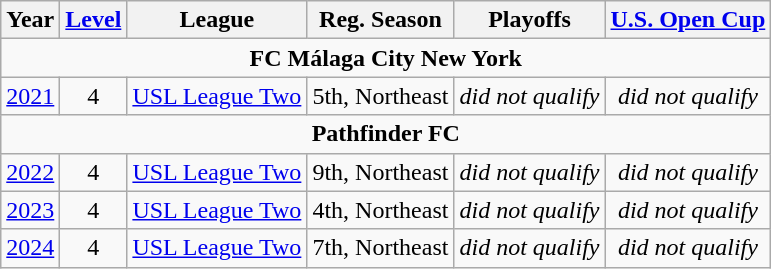<table class="wikitable" style="text-align: center;">
<tr>
<th>Year</th>
<th><a href='#'>Level</a></th>
<th>League</th>
<th>Reg. Season</th>
<th>Playoffs</th>
<th><a href='#'>U.S. Open Cup</a></th>
</tr>
<tr>
<td colspan=6 align=center><strong>FC Málaga City New York</strong></td>
</tr>
<tr>
<td><a href='#'>2021</a></td>
<td>4</td>
<td><a href='#'>USL League Two</a></td>
<td>5th, Northeast</td>
<td><em>did not qualify</em></td>
<td><em>did not qualify</em></td>
</tr>
<tr>
<td colspan=6 align=center><strong>Pathfinder FC</strong></td>
</tr>
<tr>
<td><a href='#'>2022</a></td>
<td>4</td>
<td><a href='#'>USL League Two</a></td>
<td>9th, Northeast</td>
<td><em>did not qualify</em></td>
<td><em>did not qualify</em></td>
</tr>
<tr>
<td><a href='#'>2023</a></td>
<td>4</td>
<td><a href='#'>USL League Two</a></td>
<td>4th, Northeast</td>
<td><em>did not qualify</em></td>
<td><em>did not qualify</em></td>
</tr>
<tr>
<td><a href='#'>2024</a></td>
<td>4</td>
<td><a href='#'>USL League Two</a></td>
<td>7th, Northeast</td>
<td><em>did not qualify</em></td>
<td><em>did not qualify</em></td>
</tr>
</table>
